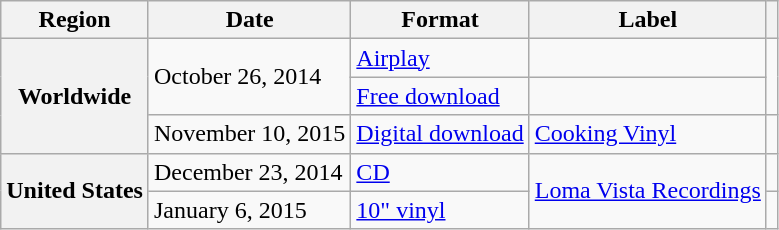<table class="wikitable plainrowheaders">
<tr>
<th scope="col">Region</th>
<th scope="col">Date</th>
<th scope="col">Format</th>
<th scope="col">Label</th>
<th scope="col"></th>
</tr>
<tr>
<th scope="row" rowspan="3">Worldwide</th>
<td rowspan="2">October 26, 2014</td>
<td><a href='#'>Airplay</a></td>
<td></td>
<td rowspan="2" align="center"></td>
</tr>
<tr>
<td><a href='#'>Free download</a></td>
<td></td>
</tr>
<tr>
<td>November 10, 2015</td>
<td><a href='#'>Digital download</a></td>
<td><a href='#'>Cooking Vinyl</a></td>
<td align="center"></td>
</tr>
<tr>
<th scope="row" rowspan="2">United States</th>
<td>December 23, 2014</td>
<td><a href='#'>CD</a></td>
<td rowspan="2"><a href='#'>Loma Vista Recordings</a></td>
<td align="center"></td>
</tr>
<tr>
<td>January 6, 2015</td>
<td><a href='#'>10" vinyl</a></td>
<td align="center"></td>
</tr>
</table>
